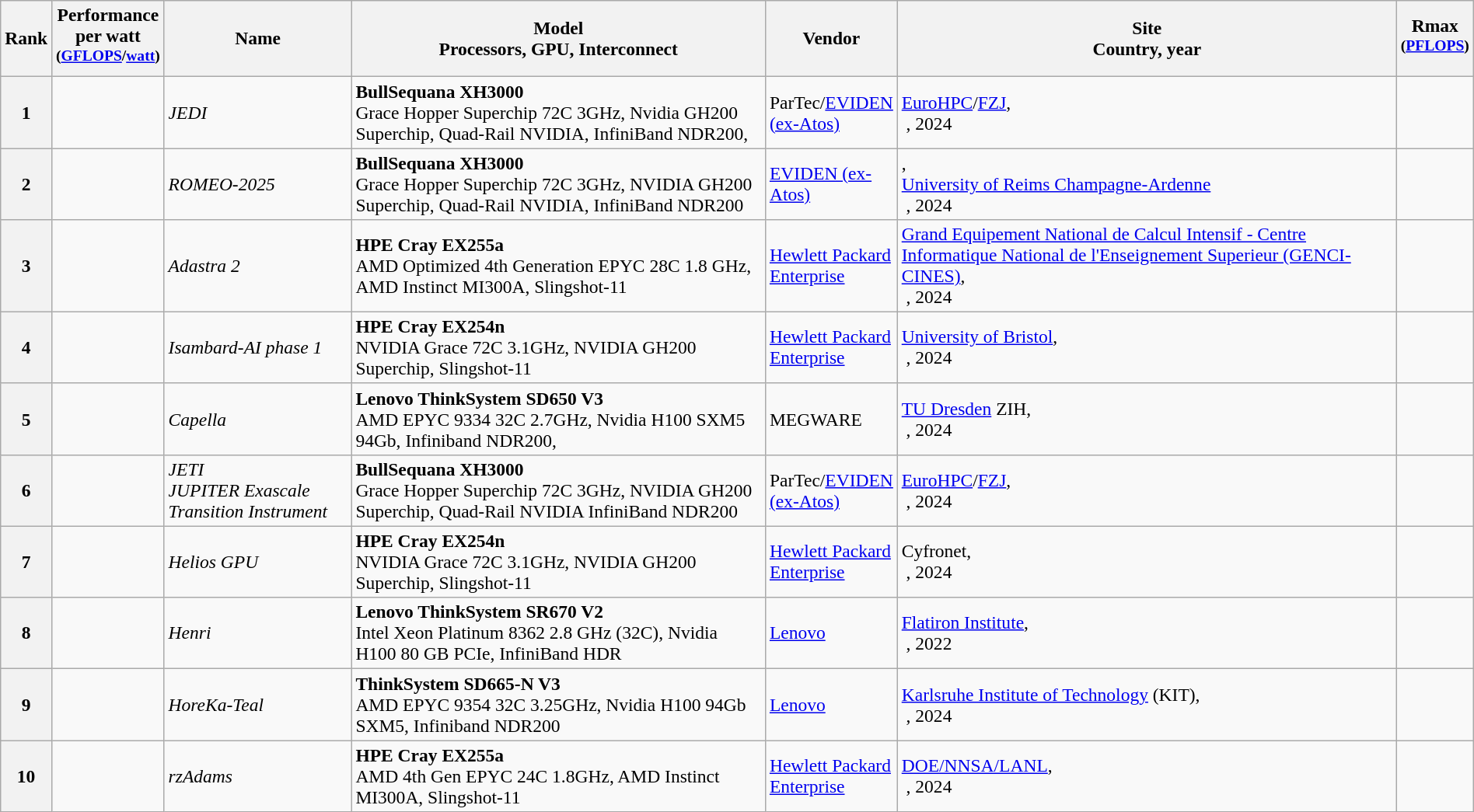<table class="wikitable sortable" style="width:100%;font-size:98%;">
<tr>
<th scope=col data-sort-type="number">Rank</th>
<th scope=col width="50" data-sort-type="number" align="center">Performance<br>per watt<br><sup>(<a href='#'>GFLOPS</a>/<a href='#'>watt</a>)</sup><br></th>
<th scope=col class="unsortable">Name</th>
<th scope=col>Model<br>Processors, GPU, Interconnect</th>
<th scope=col width="40" align="center">Vendor</th>
<th scope=col class="unsortable">Site<br>Country, year</th>
<th scope=col width="50" data-sort-type="number" align="center">Rmax<br><sup>(<a href='#'>PFLOPS</a>)</sup></th>
</tr>
<tr>
<th>1</th>
<td></td>
<td><em>JEDI</em></td>
<td><strong>BullSequana XH3000</strong><br>Grace Hopper Superchip 72C 3GHz, Nvidia GH200 Superchip, Quad-Rail NVIDIA, InfiniBand NDR200,</td>
<td>ParTec/<a href='#'>EVIDEN (ex-Atos)</a></td>
<td><a href='#'>EuroHPC</a>/<a href='#'>FZJ</a>,<br> , 2024</td>
<td></td>
</tr>
<tr>
<th>2</th>
<td></td>
<td><em>ROMEO-2025</em></td>
<td><strong>BullSequana XH3000</strong><br>Grace Hopper Superchip 72C 3GHz, NVIDIA GH200 Superchip, Quad-Rail NVIDIA, InfiniBand NDR200</td>
<td><a href='#'>EVIDEN (ex-Atos)</a></td>
<td>,<br><a href='#'>University of Reims Champagne-Ardenne</a><br> , 2024</td>
<td></td>
</tr>
<tr>
<th>3</th>
<td></td>
<td><em>Adastra 2</em></td>
<td><strong>HPE Cray EX255a</strong><br>AMD Optimized 4th Generation EPYC 28C 1.8 GHz, AMD Instinct MI300A, Slingshot-11</td>
<td><a href='#'>Hewlett Packard Enterprise</a></td>
<td><a href='#'>Grand Equipement National de Calcul Intensif - Centre Informatique National de l'Enseignement Superieur (GENCI-CINES)</a>,<br> , 2024</td>
<td></td>
</tr>
<tr>
<th>4</th>
<td></td>
<td><em>Isambard-AI phase 1</em></td>
<td><strong> HPE Cray EX254n</strong><br> NVIDIA Grace 72C 3.1GHz, NVIDIA GH200 Superchip, Slingshot-11</td>
<td><a href='#'>Hewlett Packard Enterprise</a></td>
<td><a href='#'>University of Bristol</a>,<br> , 2024</td>
<td></td>
</tr>
<tr>
<th>5</th>
<td></td>
<td><em>Capella</em></td>
<td><strong> Lenovo ThinkSystem SD650 V3</strong><br>AMD EPYC 9334 32C 2.7GHz, Nvidia H100 SXM5 94Gb, Infiniband NDR200,</td>
<td>MEGWARE</td>
<td><a href='#'>TU Dresden</a> ZIH,<br> , 2024</td>
<td></td>
</tr>
<tr>
<th>6</th>
<td></td>
<td><em>JETI</em><br><em>JUPITER Exascale Transition Instrument</em></td>
<td><strong>BullSequana XH3000</strong><br>Grace Hopper Superchip 72C 3GHz, NVIDIA GH200 Superchip, Quad-Rail NVIDIA InfiniBand NDR200</td>
<td>ParTec/<a href='#'>EVIDEN (ex-Atos)</a></td>
<td><a href='#'>EuroHPC</a>/<a href='#'>FZJ</a>,<br> , 2024</td>
<td></td>
</tr>
<tr>
<th>7</th>
<td></td>
<td><em>Helios GPU</em></td>
<td><strong> HPE Cray EX254n</strong><br> NVIDIA Grace 72C 3.1GHz, NVIDIA GH200 Superchip, Slingshot-11</td>
<td><a href='#'>Hewlett Packard Enterprise</a></td>
<td>Cyfronet,<br> , 2024</td>
<td></td>
</tr>
<tr>
<th>8</th>
<td></td>
<td><em>Henri</em></td>
<td><strong>Lenovo ThinkSystem SR670 V2</strong><br>Intel Xeon Platinum 8362 2.8 GHz (32C), Nvidia H100 80 GB PCIe, InfiniBand HDR</td>
<td><a href='#'>Lenovo</a></td>
<td><a href='#'>Flatiron Institute</a>,<br> , 2022</td>
<td></td>
</tr>
<tr>
<th>9</th>
<td></td>
<td><em>HoreKa-Teal</em></td>
<td><strong> ThinkSystem SD665-N V3</strong><br>AMD EPYC 9354 32C 3.25GHz, Nvidia H100 94Gb SXM5, Infiniband NDR200</td>
<td><a href='#'>Lenovo</a></td>
<td><a href='#'>Karlsruhe Institute of Technology</a> (KIT),<br> , 2024</td>
<td></td>
</tr>
<tr>
<th>10</th>
<td></td>
<td><em>rzAdams</em></td>
<td><strong>HPE Cray EX255a</strong><br>AMD 4th Gen EPYC 24C 1.8GHz, AMD Instinct MI300A, Slingshot-11</td>
<td><a href='#'>Hewlett Packard Enterprise</a></td>
<td><a href='#'>DOE/NNSA/LANL</a>,<br> , 2024</td>
<td></td>
</tr>
</table>
